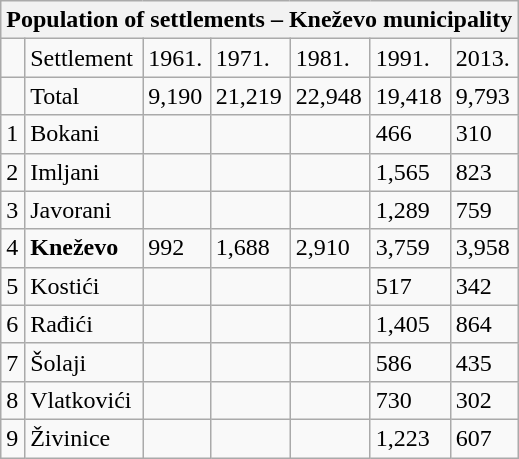<table class="wikitable">
<tr>
<th colspan="7">Population of settlements – Kneževo municipality</th>
</tr>
<tr>
<td></td>
<td>Settlement</td>
<td>1961.</td>
<td>1971.</td>
<td>1981.</td>
<td>1991.</td>
<td>2013.</td>
</tr>
<tr>
<td></td>
<td>Total</td>
<td>9,190</td>
<td>21,219</td>
<td>22,948</td>
<td>19,418</td>
<td>9,793</td>
</tr>
<tr>
<td>1</td>
<td>Bokani</td>
<td></td>
<td></td>
<td></td>
<td>466</td>
<td>310</td>
</tr>
<tr>
<td>2</td>
<td>Imljani</td>
<td></td>
<td></td>
<td></td>
<td>1,565</td>
<td>823</td>
</tr>
<tr>
<td>3</td>
<td>Javorani</td>
<td></td>
<td></td>
<td></td>
<td>1,289</td>
<td>759</td>
</tr>
<tr>
<td>4</td>
<td><strong>Kneževo</strong></td>
<td>992</td>
<td>1,688</td>
<td>2,910</td>
<td>3,759</td>
<td>3,958</td>
</tr>
<tr>
<td>5</td>
<td>Kostići</td>
<td></td>
<td></td>
<td></td>
<td>517</td>
<td>342</td>
</tr>
<tr>
<td>6</td>
<td>Rađići</td>
<td></td>
<td></td>
<td></td>
<td>1,405</td>
<td>864</td>
</tr>
<tr>
<td>7</td>
<td>Šolaji</td>
<td></td>
<td></td>
<td></td>
<td>586</td>
<td>435</td>
</tr>
<tr>
<td>8</td>
<td>Vlatkovići</td>
<td></td>
<td></td>
<td></td>
<td>730</td>
<td>302</td>
</tr>
<tr>
<td>9</td>
<td>Živinice</td>
<td></td>
<td></td>
<td></td>
<td>1,223</td>
<td>607</td>
</tr>
</table>
